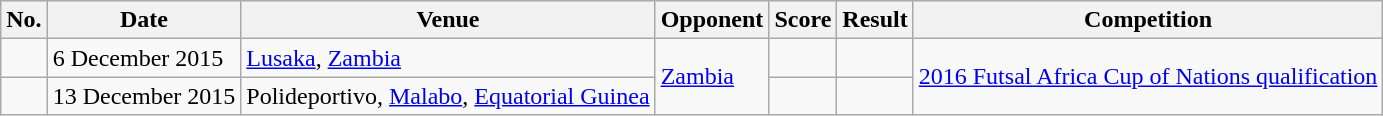<table class="wikitable">
<tr>
<th>No.</th>
<th>Date</th>
<th>Venue</th>
<th>Opponent</th>
<th>Score</th>
<th>Result</th>
<th>Competition</th>
</tr>
<tr>
<td></td>
<td>6 December 2015</td>
<td><a href='#'>Lusaka</a>, <a href='#'>Zambia</a></td>
<td rowspan=2> <a href='#'>Zambia</a></td>
<td></td>
<td></td>
<td rowspan=2><a href='#'>2016 Futsal Africa Cup of Nations qualification</a></td>
</tr>
<tr>
<td></td>
<td>13 December 2015</td>
<td>Polideportivo, <a href='#'>Malabo</a>, <a href='#'>Equatorial Guinea</a></td>
<td></td>
<td></td>
</tr>
</table>
